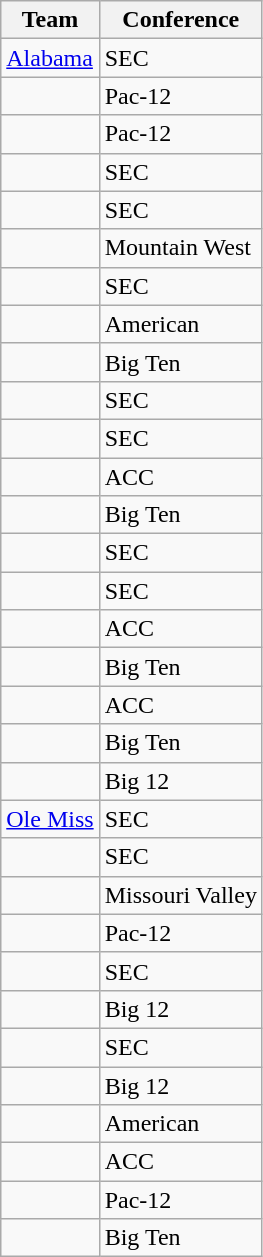<table class="wikitable sortable">
<tr>
<th>Team</th>
<th>Conference</th>
</tr>
<tr>
<td><a href='#'>Alabama</a></td>
<td>SEC</td>
</tr>
<tr>
<td></td>
<td>Pac-12</td>
</tr>
<tr>
<td></td>
<td>Pac-12</td>
</tr>
<tr>
<td></td>
<td>SEC</td>
</tr>
<tr>
<td></td>
<td>SEC</td>
</tr>
<tr>
<td></td>
<td>Mountain West</td>
</tr>
<tr>
<td></td>
<td>SEC</td>
</tr>
<tr>
<td></td>
<td>American</td>
</tr>
<tr>
<td></td>
<td>Big Ten</td>
</tr>
<tr>
<td></td>
<td>SEC</td>
</tr>
<tr>
<td></td>
<td>SEC</td>
</tr>
<tr>
<td></td>
<td>ACC</td>
</tr>
<tr>
<td></td>
<td>Big Ten</td>
</tr>
<tr>
<td></td>
<td>SEC</td>
</tr>
<tr>
<td></td>
<td>SEC</td>
</tr>
<tr>
<td></td>
<td>ACC</td>
</tr>
<tr>
<td></td>
<td>Big Ten</td>
</tr>
<tr>
<td></td>
<td>ACC</td>
</tr>
<tr>
<td></td>
<td>Big Ten</td>
</tr>
<tr>
<td></td>
<td>Big 12</td>
</tr>
<tr>
<td><a href='#'>Ole Miss</a></td>
<td>SEC</td>
</tr>
<tr>
<td></td>
<td>SEC</td>
</tr>
<tr>
<td></td>
<td>Missouri Valley</td>
</tr>
<tr>
<td></td>
<td>Pac-12</td>
</tr>
<tr>
<td></td>
<td>SEC</td>
</tr>
<tr>
<td></td>
<td>Big 12</td>
</tr>
<tr>
<td></td>
<td>SEC</td>
</tr>
<tr>
<td></td>
<td>Big 12</td>
</tr>
<tr>
<td></td>
<td>American</td>
</tr>
<tr>
<td></td>
<td>ACC</td>
</tr>
<tr>
<td></td>
<td>Pac-12</td>
</tr>
<tr>
<td></td>
<td>Big Ten</td>
</tr>
</table>
